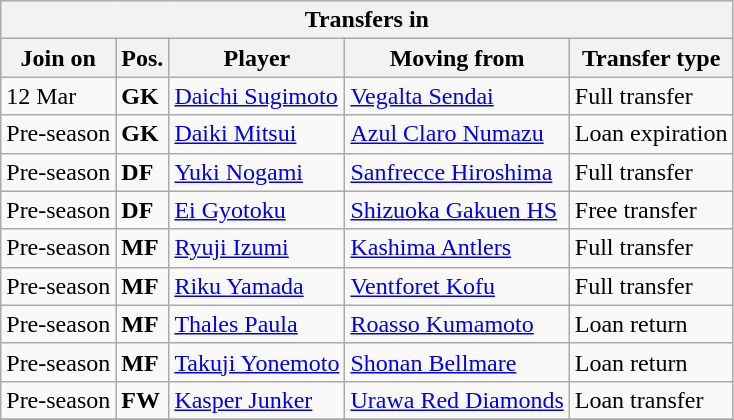<table class="wikitable sortable" style=“text-align:left;>
<tr>
<th colspan="5">Transfers in</th>
</tr>
<tr>
<th>Join on</th>
<th>Pos.</th>
<th>Player</th>
<th>Moving from</th>
<th>Transfer type</th>
</tr>
<tr>
<td>12 Mar</td>
<td><strong>GK</strong></td>
<td> <a href='#'>Daichi Sugimoto</a></td>
<td> <a href='#'>Vegalta Sendai</a></td>
<td>Full transfer</td>
</tr>
<tr>
<td>Pre-season</td>
<td><strong>GK</strong></td>
<td> <a href='#'>Daiki Mitsui</a></td>
<td> <a href='#'>Azul Claro Numazu</a></td>
<td>Loan expiration</td>
</tr>
<tr>
<td>Pre-season</td>
<td><strong>DF</strong></td>
<td> <a href='#'>Yuki Nogami</a></td>
<td> <a href='#'>Sanfrecce Hiroshima</a></td>
<td>Full transfer</td>
</tr>
<tr>
<td>Pre-season</td>
<td><strong>DF</strong></td>
<td> <a href='#'>Ei Gyotoku</a></td>
<td> <a href='#'>Shizuoka Gakuen HS</a></td>
<td>Free transfer</td>
</tr>
<tr>
<td>Pre-season</td>
<td><strong>MF</strong></td>
<td> <a href='#'>Ryuji Izumi</a></td>
<td> <a href='#'>Kashima Antlers</a></td>
<td>Full transfer</td>
</tr>
<tr>
<td>Pre-season</td>
<td><strong>MF</strong></td>
<td> <a href='#'>Riku Yamada</a></td>
<td> <a href='#'>Ventforet Kofu</a></td>
<td>Full transfer</td>
</tr>
<tr>
<td>Pre-season</td>
<td><strong>MF</strong></td>
<td> <a href='#'>Thales Paula</a></td>
<td> <a href='#'>Roasso Kumamoto</a></td>
<td>Loan return</td>
</tr>
<tr>
<td>Pre-season</td>
<td><strong>MF</strong></td>
<td> <a href='#'>Takuji Yonemoto</a></td>
<td> <a href='#'>Shonan Bellmare</a></td>
<td>Loan return</td>
</tr>
<tr>
<td>Pre-season</td>
<td><strong>FW</strong></td>
<td> <a href='#'>Kasper Junker</a></td>
<td> <a href='#'>Urawa Red Diamonds</a></td>
<td>Loan transfer</td>
</tr>
<tr>
</tr>
</table>
